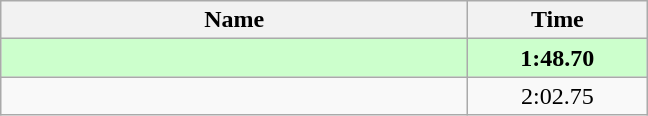<table class="wikitable" style="text-align:center;">
<tr>
<th style="width:19em">Name</th>
<th style="width:7em">Time</th>
</tr>
<tr bgcolor=ccffcc>
<td align=left><strong></strong></td>
<td><strong>1:48.70</strong></td>
</tr>
<tr>
<td align=left></td>
<td>2:02.75</td>
</tr>
</table>
